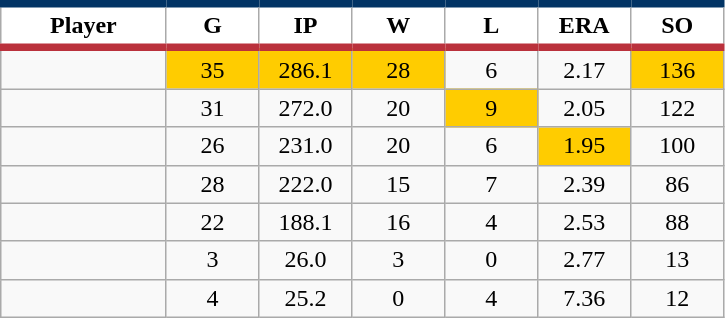<table class="wikitable sortable">
<tr>
<th style="background:#FFFFFF; border-top:#023465 5px solid; border-bottom:#ba313c 5px solid;" width="16%">Player</th>
<th style="background:#FFFFFF; border-top:#023465 5px solid; border-bottom:#ba313c 5px solid;" width="9%">G</th>
<th style="background:#FFFFFF; border-top:#023465 5px solid; border-bottom:#ba313c 5px solid;" width="9%">IP</th>
<th style="background:#FFFFFF; border-top:#023465 5px solid; border-bottom:#ba313c 5px solid;" width="9%">W</th>
<th style="background:#FFFFFF; border-top:#023465 5px solid; border-bottom:#ba313c 5px solid;" width="9%">L</th>
<th style="background:#FFFFFF; border-top:#023465 5px solid; border-bottom:#ba313c 5px solid;" width="9%">ERA</th>
<th style="background:#FFFFFF; border-top:#023465 5px solid; border-bottom:#ba313c 5px solid;" width="9%">SO</th>
</tr>
<tr align="center">
<td></td>
<td bgcolor=#ffcc00>35</td>
<td bgcolor=#ffcc00>286.1</td>
<td bgcolor=#ffcc00>28</td>
<td>6</td>
<td>2.17</td>
<td bgcolor=#ffcc00>136</td>
</tr>
<tr align="center">
<td></td>
<td>31</td>
<td>272.0</td>
<td>20</td>
<td bgcolor=#ffcc00>9</td>
<td>2.05</td>
<td>122</td>
</tr>
<tr align="center">
<td></td>
<td>26</td>
<td>231.0</td>
<td>20</td>
<td>6</td>
<td bgcolor=#ffcc00>1.95</td>
<td>100</td>
</tr>
<tr align="center">
<td></td>
<td>28</td>
<td>222.0</td>
<td>15</td>
<td>7</td>
<td>2.39</td>
<td>86</td>
</tr>
<tr align="center">
<td></td>
<td>22</td>
<td>188.1</td>
<td>16</td>
<td>4</td>
<td>2.53</td>
<td>88</td>
</tr>
<tr align="center">
<td></td>
<td>3</td>
<td>26.0</td>
<td>3</td>
<td>0</td>
<td>2.77</td>
<td>13</td>
</tr>
<tr align="center">
<td></td>
<td>4</td>
<td>25.2</td>
<td>0</td>
<td>4</td>
<td>7.36</td>
<td>12</td>
</tr>
</table>
